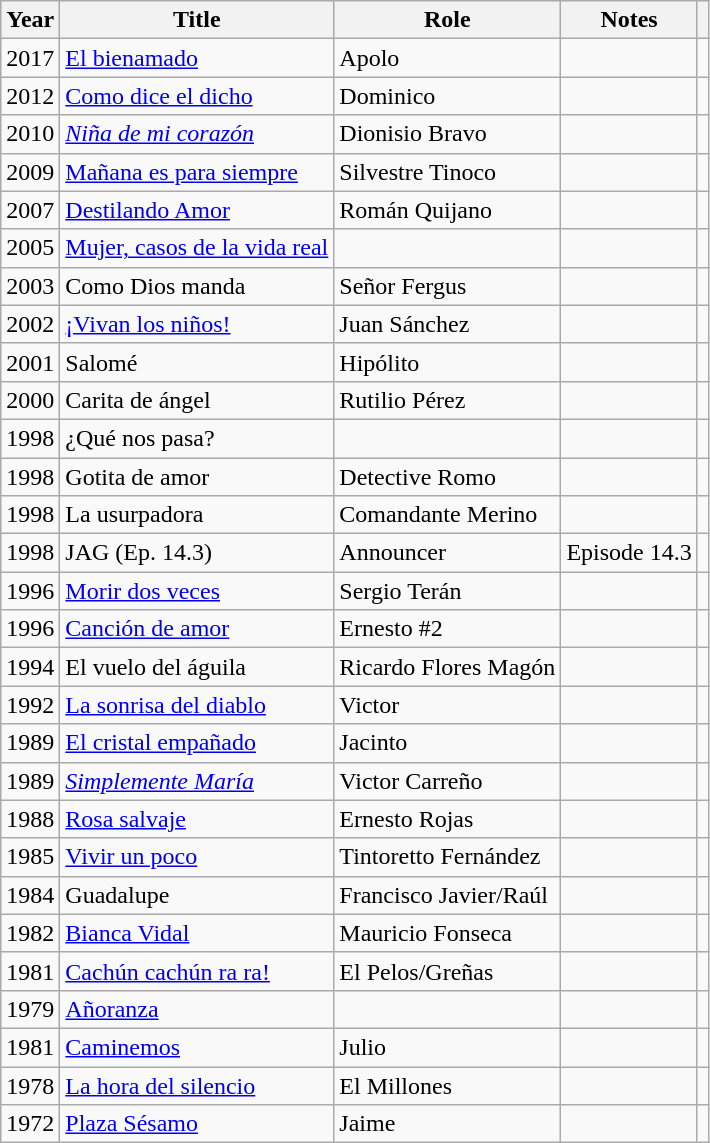<table class="wikitable sortable">
<tr>
<th>Year</th>
<th>Title</th>
<th>Role</th>
<th scope="col" class="unsortable">Notes</th>
<th scope="col" class="unsortable"></th>
</tr>
<tr>
<td>2017</td>
<td><a href='#'>El bienamado</a></td>
<td>Apolo</td>
<td></td>
<td></td>
</tr>
<tr>
<td>2012</td>
<td><a href='#'>Como dice el dicho</a></td>
<td>Dominico</td>
<td></td>
<td></td>
</tr>
<tr>
<td>2010</td>
<td><em><a href='#'>Niña de mi corazón</a></em></td>
<td>Dionisio Bravo</td>
<td></td>
<td></td>
</tr>
<tr>
<td>2009</td>
<td><a href='#'>Mañana es para siempre</a></td>
<td>Silvestre Tinoco</td>
<td></td>
<td></td>
</tr>
<tr>
<td>2007</td>
<td><a href='#'>Destilando Amor</a></td>
<td>Román Quijano</td>
<td></td>
<td></td>
</tr>
<tr>
<td>2005</td>
<td><a href='#'>Mujer, casos de la vida real</a></td>
<td></td>
<td></td>
<td></td>
</tr>
<tr>
<td>2003</td>
<td>Como Dios manda</td>
<td>Señor Fergus</td>
<td></td>
<td></td>
</tr>
<tr>
<td>2002</td>
<td><a href='#'>¡Vivan los niños!</a></td>
<td>Juan Sánchez</td>
<td></td>
<td></td>
</tr>
<tr>
<td>2001</td>
<td>Salomé</td>
<td>Hipólito</td>
<td></td>
<td></td>
</tr>
<tr>
<td>2000</td>
<td>Carita de ángel</td>
<td>Rutilio Pérez</td>
<td></td>
<td></td>
</tr>
<tr>
<td>1998</td>
<td>¿Qué nos pasa?</td>
<td></td>
<td></td>
<td></td>
</tr>
<tr>
<td>1998</td>
<td>Gotita de amor</td>
<td>Detective Romo</td>
<td></td>
<td></td>
</tr>
<tr>
<td>1998</td>
<td>La usurpadora</td>
<td>Comandante Merino</td>
<td></td>
<td></td>
</tr>
<tr>
<td>1998</td>
<td>JAG (Ep. 14.3)</td>
<td>Announcer</td>
<td>Episode 14.3</td>
<td></td>
</tr>
<tr>
<td>1996</td>
<td><a href='#'>Morir dos veces</a></td>
<td>Sergio Terán</td>
<td></td>
<td></td>
</tr>
<tr>
<td>1996</td>
<td><a href='#'>Canción de amor</a></td>
<td>Ernesto #2</td>
<td></td>
<td></td>
</tr>
<tr>
<td>1994</td>
<td>El vuelo del águila</td>
<td>Ricardo Flores Magón</td>
<td></td>
<td></td>
</tr>
<tr>
<td>1992</td>
<td><a href='#'>La sonrisa del diablo</a></td>
<td>Victor</td>
<td></td>
<td></td>
</tr>
<tr>
<td>1989</td>
<td><a href='#'>El cristal empañado</a></td>
<td>Jacinto</td>
<td></td>
<td></td>
</tr>
<tr>
<td>1989</td>
<td><em><a href='#'>Simplemente María</a></em></td>
<td>Victor Carreño</td>
<td></td>
<td></td>
</tr>
<tr>
<td>1988</td>
<td><a href='#'>Rosa salvaje</a></td>
<td>Ernesto Rojas</td>
<td></td>
<td></td>
</tr>
<tr>
<td>1985</td>
<td><a href='#'>Vivir un poco</a></td>
<td>Tintoretto Fernández</td>
<td></td>
<td></td>
</tr>
<tr>
<td>1984</td>
<td>Guadalupe</td>
<td>Francisco Javier/Raúl</td>
<td></td>
<td></td>
</tr>
<tr>
<td>1982</td>
<td><a href='#'>Bianca Vidal</a></td>
<td>Mauricio Fonseca</td>
<td></td>
<td></td>
</tr>
<tr>
<td>1981</td>
<td><a href='#'>Cachún cachún ra ra!</a></td>
<td>El Pelos/Greñas</td>
<td></td>
<td></td>
</tr>
<tr>
<td>1979</td>
<td><a href='#'>Añoranza</a></td>
<td></td>
<td></td>
<td></td>
</tr>
<tr>
<td>1981</td>
<td><a href='#'>Caminemos</a></td>
<td>Julio</td>
<td></td>
<td></td>
</tr>
<tr>
<td>1978</td>
<td><a href='#'>La hora del silencio</a></td>
<td>El Millones</td>
<td></td>
<td></td>
</tr>
<tr>
<td>1972</td>
<td><a href='#'>Plaza Sésamo</a></td>
<td>Jaime</td>
<td></td>
<td></td>
</tr>
</table>
